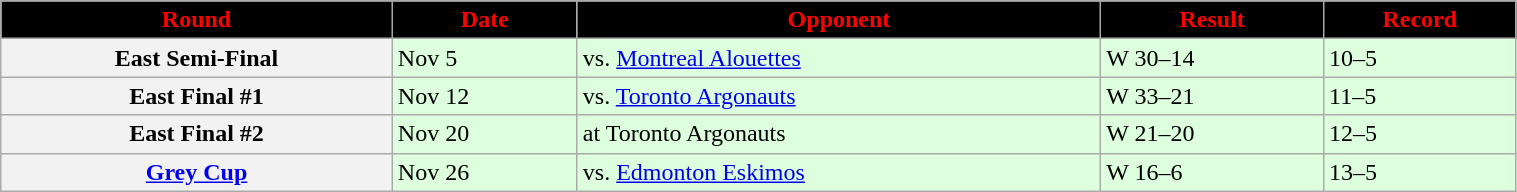<table class="wikitable" width="80%">
<tr align="center"  style="background:black;color:red;">
<td><strong>Round</strong></td>
<td><strong>Date</strong></td>
<td><strong>Opponent</strong></td>
<td><strong>Result</strong></td>
<td><strong>Record</strong></td>
</tr>
<tr style="background:#ddffdd">
<th>East Semi-Final</th>
<td>Nov 5</td>
<td>vs. <a href='#'>Montreal Alouettes</a></td>
<td>W 30–14</td>
<td>10–5</td>
</tr>
<tr style="background:#ddffdd">
<th>East Final #1</th>
<td>Nov 12</td>
<td>vs. <a href='#'>Toronto Argonauts</a></td>
<td>W 33–21</td>
<td>11–5</td>
</tr>
<tr style="background:#ddffdd">
<th>East Final #2</th>
<td>Nov 20</td>
<td>at Toronto Argonauts</td>
<td>W 21–20</td>
<td>12–5</td>
</tr>
<tr style="background:#ddffdd">
<th><a href='#'>Grey Cup</a></th>
<td>Nov 26</td>
<td>vs. <a href='#'>Edmonton Eskimos</a></td>
<td>W 16–6</td>
<td>13–5</td>
</tr>
</table>
